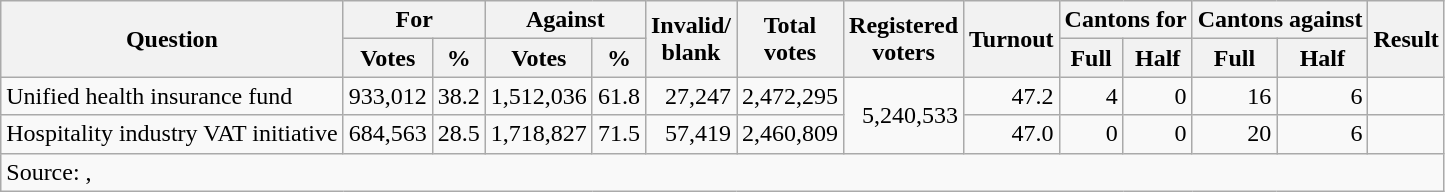<table class=wikitable style=text-align:right>
<tr>
<th rowspan=2>Question</th>
<th colspan=2>For</th>
<th colspan=2>Against</th>
<th rowspan=2>Invalid/<br>blank</th>
<th rowspan=2>Total<br>votes</th>
<th rowspan=2>Registered<br>voters</th>
<th rowspan=2>Turnout</th>
<th colspan=2>Cantons for</th>
<th colspan=2>Cantons against</th>
<th rowspan=2>Result</th>
</tr>
<tr>
<th>Votes</th>
<th>%</th>
<th>Votes</th>
<th>%</th>
<th>Full</th>
<th>Half</th>
<th>Full</th>
<th>Half</th>
</tr>
<tr>
<td align=left>Unified health insurance fund</td>
<td>933,012</td>
<td>38.2</td>
<td>1,512,036</td>
<td>61.8</td>
<td>27,247</td>
<td>2,472,295</td>
<td rowspan=2>5,240,533</td>
<td>47.2</td>
<td>4</td>
<td>0</td>
<td>16</td>
<td>6</td>
<td></td>
</tr>
<tr>
<td align=left>Hospitality industry VAT initiative</td>
<td>684,563</td>
<td>28.5</td>
<td>1,718,827</td>
<td>71.5</td>
<td>57,419</td>
<td>2,460,809</td>
<td>47.0</td>
<td>0</td>
<td>0</td>
<td>20</td>
<td>6</td>
<td></td>
</tr>
<tr>
<td colspan=14 align=left>Source: , </td>
</tr>
</table>
